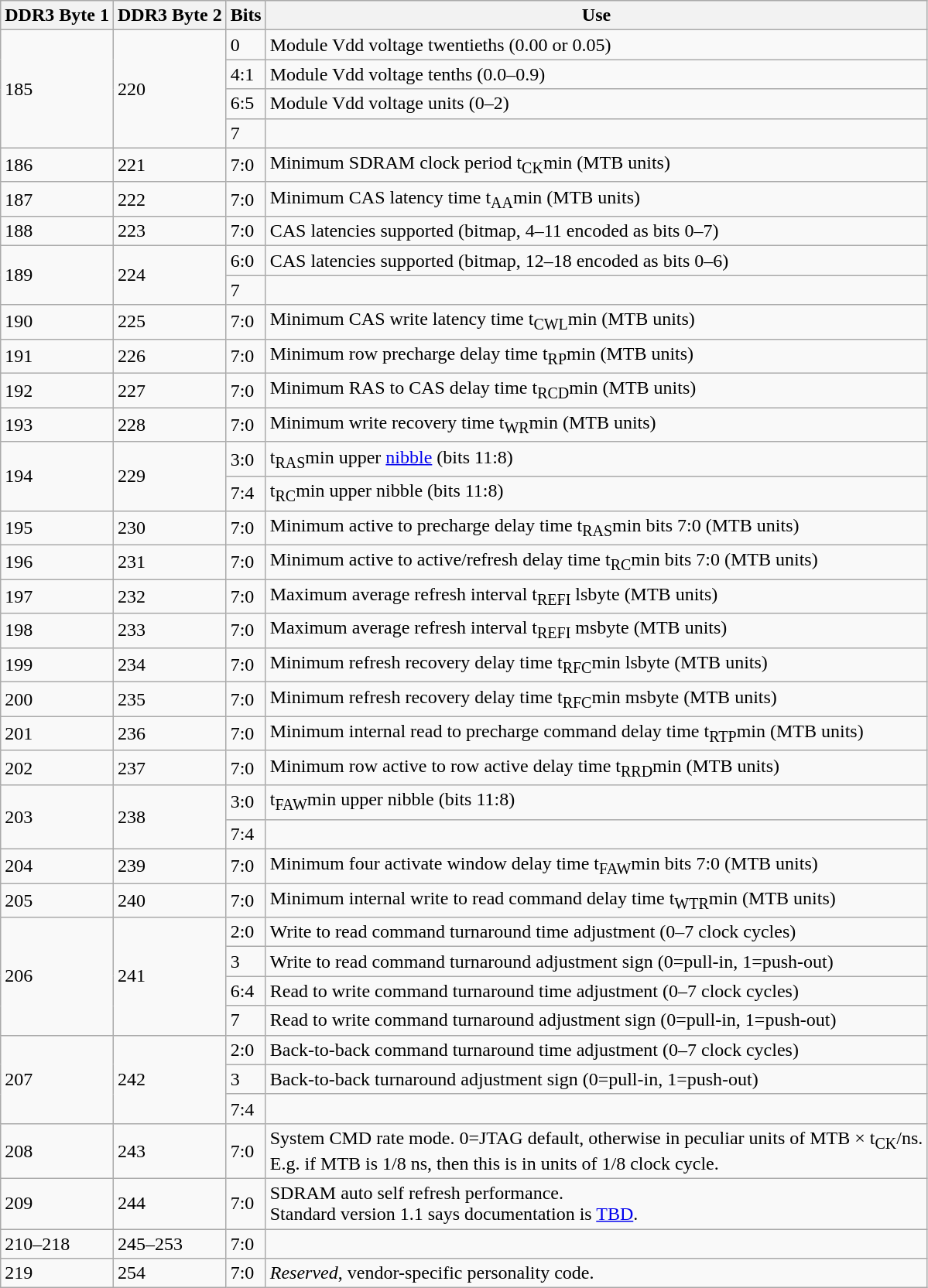<table class="wikitable">
<tr>
<th>DDR3 Byte 1</th>
<th>DDR3 Byte 2</th>
<th>Bits</th>
<th>Use</th>
</tr>
<tr>
<td rowspan=4>185</td>
<td rowspan=4>220</td>
<td>0</td>
<td>Module Vdd voltage twentieths (0.00 or 0.05)</td>
</tr>
<tr>
<td>4:1</td>
<td>Module Vdd voltage tenths (0.0–0.9)</td>
</tr>
<tr>
<td>6:5</td>
<td>Module Vdd voltage units (0–2)</td>
</tr>
<tr>
<td>7</td>
<td></td>
</tr>
<tr>
<td>186</td>
<td>221</td>
<td>7:0</td>
<td>Minimum SDRAM clock period t<sub>CK</sub>min (MTB units)</td>
</tr>
<tr>
<td>187</td>
<td>222</td>
<td>7:0</td>
<td>Minimum CAS latency time t<sub>AA</sub>min (MTB units)</td>
</tr>
<tr>
<td>188</td>
<td>223</td>
<td>7:0</td>
<td>CAS latencies supported (bitmap, 4–11 encoded as bits 0–7)</td>
</tr>
<tr>
<td rowspan=2>189</td>
<td rowspan=2>224</td>
<td>6:0</td>
<td>CAS latencies supported (bitmap, 12–18 encoded as bits 0–6)</td>
</tr>
<tr>
<td>7</td>
<td></td>
</tr>
<tr>
<td>190</td>
<td>225</td>
<td>7:0</td>
<td>Minimum CAS write latency time t<sub>CWL</sub>min (MTB units)</td>
</tr>
<tr>
<td>191</td>
<td>226</td>
<td>7:0</td>
<td>Minimum row precharge delay time t<sub>RP</sub>min (MTB units)</td>
</tr>
<tr>
<td>192</td>
<td>227</td>
<td>7:0</td>
<td>Minimum RAS to CAS delay time t<sub>RCD</sub>min (MTB units)</td>
</tr>
<tr>
<td>193</td>
<td>228</td>
<td>7:0</td>
<td>Minimum write recovery time t<sub>WR</sub>min (MTB units)</td>
</tr>
<tr>
<td rowspan=2>194</td>
<td rowspan=2>229</td>
<td>3:0</td>
<td>t<sub>RAS</sub>min upper <a href='#'>nibble</a> (bits 11:8)</td>
</tr>
<tr>
<td>7:4</td>
<td>t<sub>RC</sub>min upper nibble (bits 11:8)</td>
</tr>
<tr>
<td>195</td>
<td>230</td>
<td>7:0</td>
<td>Minimum active to precharge delay time t<sub>RAS</sub>min bits 7:0 (MTB units)</td>
</tr>
<tr>
<td>196</td>
<td>231</td>
<td>7:0</td>
<td>Minimum active to active/refresh delay time t<sub>RC</sub>min bits 7:0 (MTB units)</td>
</tr>
<tr>
<td>197</td>
<td>232</td>
<td>7:0</td>
<td>Maximum average refresh interval t<sub>REFI</sub> lsbyte (MTB units)</td>
</tr>
<tr>
<td>198</td>
<td>233</td>
<td>7:0</td>
<td>Maximum average refresh interval t<sub>REFI</sub> msbyte (MTB units)</td>
</tr>
<tr>
<td>199</td>
<td>234</td>
<td>7:0</td>
<td>Minimum refresh recovery delay time t<sub>RFC</sub>min lsbyte (MTB units)</td>
</tr>
<tr>
<td>200</td>
<td>235</td>
<td>7:0</td>
<td>Minimum refresh recovery delay time t<sub>RFC</sub>min msbyte (MTB units)</td>
</tr>
<tr>
<td>201</td>
<td>236</td>
<td>7:0</td>
<td>Minimum internal read to precharge command delay time t<sub>RTP</sub>min (MTB units)</td>
</tr>
<tr>
<td>202</td>
<td>237</td>
<td>7:0</td>
<td>Minimum row active to row active delay time t<sub>RRD</sub>min (MTB units)</td>
</tr>
<tr>
<td rowspan=2>203</td>
<td rowspan=2>238</td>
<td>3:0</td>
<td>t<sub>FAW</sub>min upper nibble (bits 11:8)</td>
</tr>
<tr>
<td>7:4</td>
<td></td>
</tr>
<tr>
<td>204</td>
<td>239</td>
<td>7:0</td>
<td>Minimum four activate window delay time t<sub>FAW</sub>min bits 7:0 (MTB units)</td>
</tr>
<tr>
<td>205</td>
<td>240</td>
<td>7:0</td>
<td>Minimum internal write to read command delay time t<sub>WTR</sub>min (MTB units)</td>
</tr>
<tr>
<td rowspan=4>206</td>
<td rowspan=4>241</td>
<td>2:0</td>
<td>Write to read command turnaround time adjustment (0–7 clock cycles)</td>
</tr>
<tr>
<td>3</td>
<td>Write to read command turnaround adjustment sign (0=pull-in, 1=push-out)</td>
</tr>
<tr>
<td>6:4</td>
<td>Read to write command turnaround time adjustment (0–7 clock cycles)</td>
</tr>
<tr>
<td>7</td>
<td>Read to write command turnaround adjustment sign (0=pull-in, 1=push-out)</td>
</tr>
<tr>
<td rowspan=3>207</td>
<td rowspan=3>242</td>
<td>2:0</td>
<td>Back-to-back command turnaround time adjustment (0–7 clock cycles)</td>
</tr>
<tr>
<td>3</td>
<td>Back-to-back turnaround adjustment sign (0=pull-in, 1=push-out)</td>
</tr>
<tr>
<td>7:4</td>
<td></td>
</tr>
<tr>
<td>208</td>
<td>243</td>
<td>7:0</td>
<td>System CMD rate mode.  0=JTAG default, otherwise in peculiar units of MTB × t<sub>CK</sub>/ns.<br>E.g. if MTB is 1/8 ns, then this is in units of 1/8 clock cycle.</td>
</tr>
<tr>
<td>209</td>
<td>244</td>
<td>7:0</td>
<td>SDRAM auto self refresh performance.<br>Standard version 1.1 says documentation is <a href='#'>TBD</a>.</td>
</tr>
<tr>
<td>210–218</td>
<td>245–253</td>
<td>7:0</td>
<td></td>
</tr>
<tr>
<td>219</td>
<td>254</td>
<td>7:0</td>
<td><em>Reserved</em>, vendor-specific personality code.</td>
</tr>
</table>
